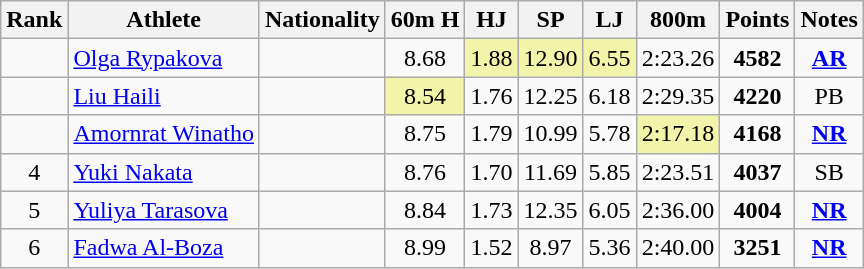<table class="wikitable sortable" style=" text-align:center">
<tr>
<th>Rank</th>
<th>Athlete</th>
<th>Nationality</th>
<th>60m H</th>
<th>HJ</th>
<th>SP</th>
<th>LJ</th>
<th>800m</th>
<th>Points</th>
<th>Notes</th>
</tr>
<tr>
<td></td>
<td align=left><a href='#'>Olga Rypakova</a></td>
<td align=left></td>
<td>8.68</td>
<td bgcolor=#F2F5A9>1.88</td>
<td bgcolor=#F2F5A9>12.90</td>
<td bgcolor=#F2F5A9>6.55</td>
<td>2:23.26</td>
<td><strong>4582</strong></td>
<td><strong><a href='#'>AR</a></strong></td>
</tr>
<tr>
<td></td>
<td align=left><a href='#'>Liu Haili</a></td>
<td align=left></td>
<td bgcolor=#F2F5A9>8.54</td>
<td>1.76</td>
<td>12.25</td>
<td>6.18</td>
<td>2:29.35</td>
<td><strong>4220</strong></td>
<td>PB</td>
</tr>
<tr>
<td></td>
<td align=left><a href='#'>Amornrat Winatho</a></td>
<td align=left></td>
<td>8.75</td>
<td>1.79</td>
<td>10.99</td>
<td>5.78</td>
<td bgcolor=#F2F5A9>2:17.18</td>
<td><strong>4168</strong></td>
<td><strong><a href='#'>NR</a></strong></td>
</tr>
<tr>
<td>4</td>
<td align=left><a href='#'>Yuki Nakata</a></td>
<td align=left></td>
<td>8.76</td>
<td>1.70</td>
<td>11.69</td>
<td>5.85</td>
<td>2:23.51</td>
<td><strong>4037</strong></td>
<td>SB</td>
</tr>
<tr>
<td>5</td>
<td align=left><a href='#'>Yuliya Tarasova</a></td>
<td align=left></td>
<td>8.84</td>
<td>1.73</td>
<td>12.35</td>
<td>6.05</td>
<td>2:36.00</td>
<td><strong>4004</strong></td>
<td><strong><a href='#'>NR</a></strong></td>
</tr>
<tr>
<td>6</td>
<td align=left><a href='#'>Fadwa Al-Boza</a></td>
<td align=left></td>
<td>8.99</td>
<td>1.52</td>
<td>8.97</td>
<td>5.36</td>
<td>2:40.00</td>
<td><strong>3251</strong></td>
<td><strong><a href='#'>NR</a></strong></td>
</tr>
</table>
